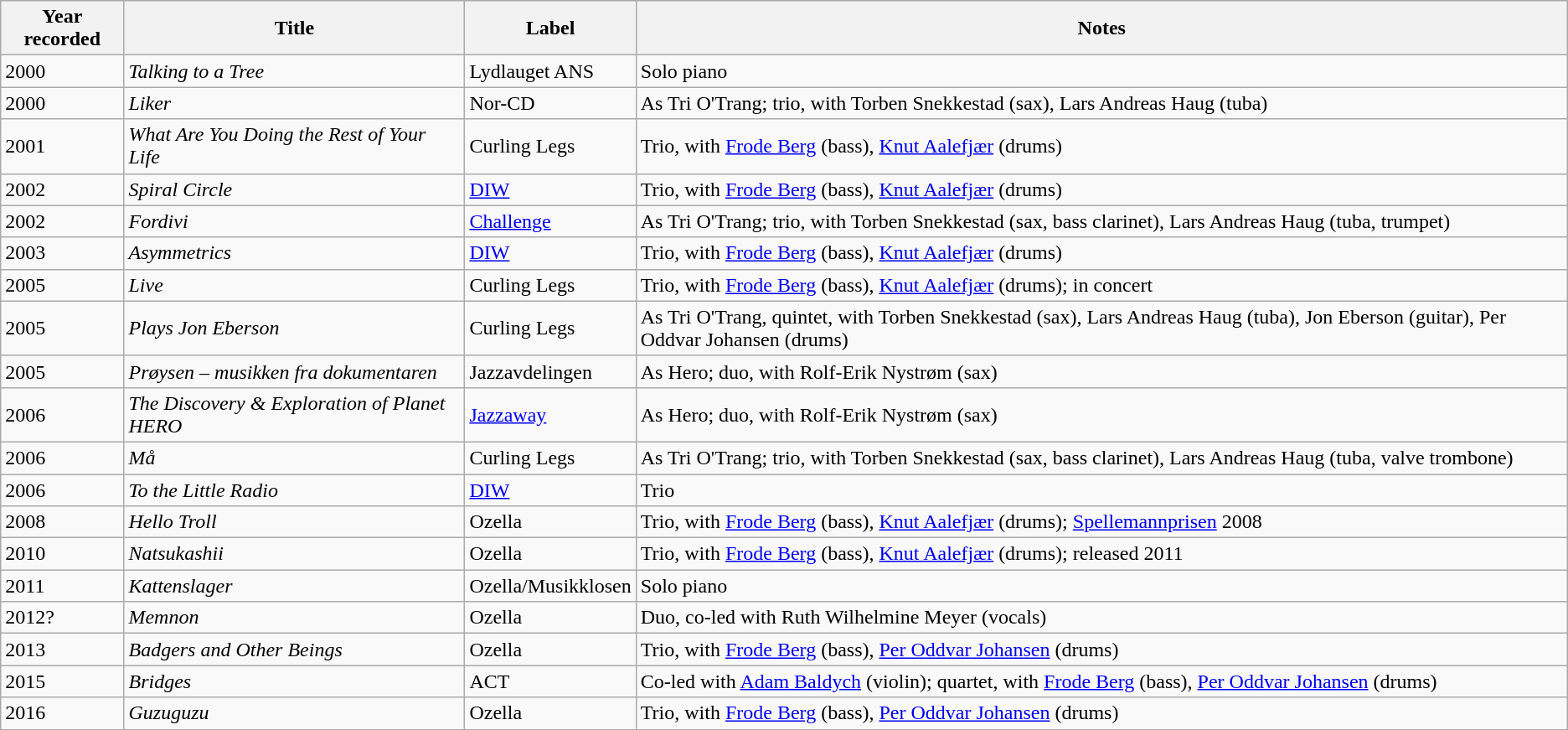<table class="wikitable sortable">
<tr>
<th>Year recorded</th>
<th>Title</th>
<th>Label</th>
<th>Notes</th>
</tr>
<tr>
<td>2000</td>
<td><em>Talking to a Tree</em></td>
<td>Lydlauget ANS</td>
<td>Solo piano</td>
</tr>
<tr>
<td>2000</td>
<td><em>Liker</em></td>
<td>Nor-CD</td>
<td>As Tri O'Trang; trio, with Torben Snekkestad (sax), Lars Andreas Haug (tuba)</td>
</tr>
<tr>
<td>2001</td>
<td><em>What Are You Doing the Rest of Your Life</em></td>
<td>Curling Legs</td>
<td>Trio, with <a href='#'>Frode Berg</a> (bass), <a href='#'>Knut Aalefjær</a> (drums)</td>
</tr>
<tr>
<td>2002</td>
<td><em>Spiral Circle</em></td>
<td><a href='#'>DIW</a></td>
<td>Trio, with <a href='#'>Frode Berg</a> (bass), <a href='#'>Knut Aalefjær</a> (drums)</td>
</tr>
<tr>
<td>2002</td>
<td><em>Fordivi</em></td>
<td><a href='#'>Challenge</a></td>
<td>As Tri O'Trang; trio, with Torben Snekkestad (sax, bass clarinet), Lars Andreas Haug (tuba, trumpet)</td>
</tr>
<tr>
<td>2003</td>
<td><em>Asymmetrics</em></td>
<td><a href='#'>DIW</a></td>
<td>Trio, with <a href='#'>Frode Berg</a> (bass), <a href='#'>Knut Aalefjær</a> (drums)</td>
</tr>
<tr>
<td>2005</td>
<td><em>Live</em></td>
<td>Curling Legs</td>
<td>Trio, with <a href='#'>Frode Berg</a> (bass), <a href='#'>Knut Aalefjær</a> (drums); in concert</td>
</tr>
<tr>
<td>2005</td>
<td><em>Plays Jon Eberson</em></td>
<td>Curling Legs</td>
<td>As Tri O'Trang, quintet, with Torben Snekkestad (sax), Lars Andreas Haug (tuba), Jon Eberson (guitar), Per Oddvar Johansen (drums)</td>
</tr>
<tr>
<td>2005</td>
<td><em>Prøysen – musikken fra dokumentaren</em></td>
<td>Jazzavdelingen</td>
<td>As Hero; duo, with Rolf-Erik Nystrøm (sax)</td>
</tr>
<tr>
<td>2006</td>
<td><em>The Discovery & Exploration of Planet HERO</em></td>
<td><a href='#'>Jazzaway</a></td>
<td>As Hero; duo, with Rolf-Erik Nystrøm (sax)</td>
</tr>
<tr>
<td>2006</td>
<td><em>Må</em></td>
<td>Curling Legs</td>
<td>As Tri O'Trang; trio, with Torben Snekkestad (sax, bass clarinet), Lars Andreas Haug (tuba, valve trombone)</td>
</tr>
<tr>
<td>2006</td>
<td><em>To the Little Radio</em></td>
<td><a href='#'>DIW</a></td>
<td>Trio</td>
</tr>
<tr>
<td>2008</td>
<td><em>Hello Troll</em></td>
<td>Ozella</td>
<td>Trio, with <a href='#'>Frode Berg</a> (bass), <a href='#'>Knut Aalefjær</a> (drums); <a href='#'>Spellemannprisen</a> 2008</td>
</tr>
<tr>
<td>2010</td>
<td><em>Natsukashii</em></td>
<td>Ozella</td>
<td>Trio, with <a href='#'>Frode Berg</a> (bass), <a href='#'>Knut Aalefjær</a> (drums); released 2011</td>
</tr>
<tr>
<td>2011</td>
<td><em>Kattenslager</em></td>
<td>Ozella/Musikklosen</td>
<td>Solo piano</td>
</tr>
<tr>
<td>2012?</td>
<td><em>Memnon</em></td>
<td>Ozella</td>
<td>Duo, co-led with Ruth Wilhelmine Meyer (vocals)</td>
</tr>
<tr>
<td>2013</td>
<td><em>Badgers and Other Beings</em></td>
<td>Ozella</td>
<td>Trio, with <a href='#'>Frode Berg</a> (bass), <a href='#'>Per Oddvar Johansen</a> (drums)</td>
</tr>
<tr>
<td>2015</td>
<td><em>Bridges</em></td>
<td>ACT</td>
<td>Co-led with <a href='#'>Adam Baldych</a> (violin); quartet, with <a href='#'>Frode Berg</a> (bass), <a href='#'>Per Oddvar Johansen</a> (drums)</td>
</tr>
<tr>
<td>2016</td>
<td><em>Guzuguzu</em></td>
<td>Ozella</td>
<td>Trio, with <a href='#'>Frode Berg</a> (bass), <a href='#'>Per Oddvar Johansen</a> (drums)</td>
</tr>
</table>
